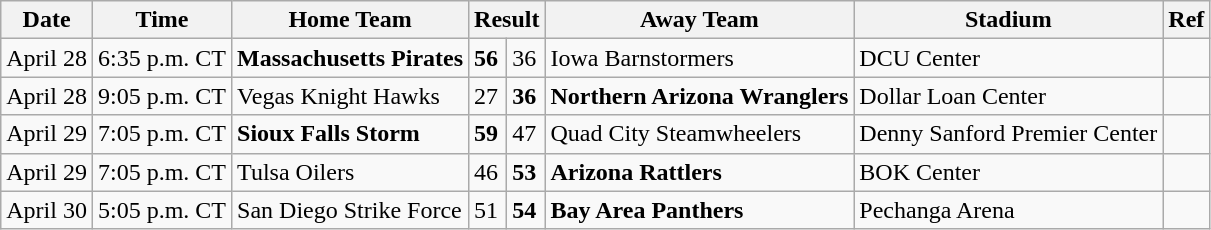<table class="wikitable">
<tr>
<th>Date</th>
<th>Time</th>
<th>Home Team</th>
<th colspan="2">Result</th>
<th>Away Team</th>
<th>Stadium</th>
<th>Ref</th>
</tr>
<tr>
<td>April 28</td>
<td>6:35 p.m. CT</td>
<td><strong>Massachusetts Pirates</strong></td>
<td><strong>56</strong></td>
<td>36</td>
<td>Iowa Barnstormers</td>
<td>DCU Center</td>
<td></td>
</tr>
<tr>
<td>April 28</td>
<td>9:05 p.m. CT</td>
<td>Vegas Knight Hawks</td>
<td>27</td>
<td><strong>36</strong></td>
<td><strong>Northern Arizona Wranglers</strong></td>
<td>Dollar Loan Center</td>
<td></td>
</tr>
<tr>
<td>April 29</td>
<td>7:05 p.m. CT</td>
<td><strong>Sioux Falls Storm</strong></td>
<td><strong>59</strong></td>
<td>47</td>
<td>Quad City Steamwheelers</td>
<td>Denny Sanford Premier Center</td>
<td></td>
</tr>
<tr>
<td>April 29</td>
<td>7:05 p.m. CT</td>
<td>Tulsa Oilers</td>
<td>46</td>
<td><strong>53</strong></td>
<td><strong>Arizona Rattlers</strong></td>
<td>BOK Center</td>
<td></td>
</tr>
<tr>
<td>April 30</td>
<td>5:05 p.m. CT</td>
<td>San Diego Strike Force</td>
<td>51</td>
<td><strong>54</strong></td>
<td><strong>Bay Area Panthers</strong></td>
<td>Pechanga Arena</td>
<td></td>
</tr>
</table>
